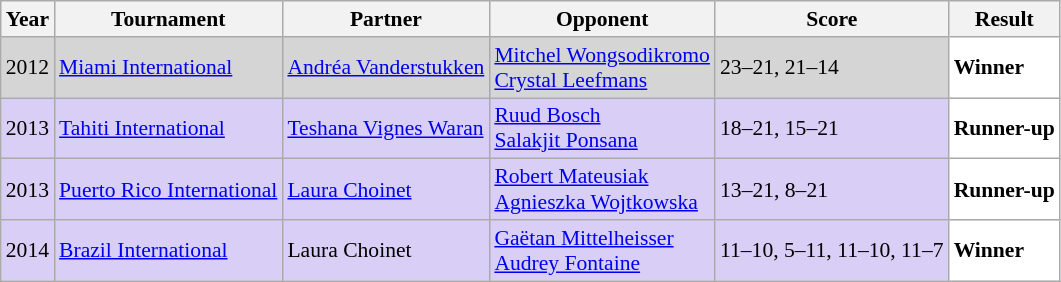<table class="sortable wikitable" style="font-size: 90%;">
<tr>
<th>Year</th>
<th>Tournament</th>
<th>Partner</th>
<th>Opponent</th>
<th>Score</th>
<th>Result</th>
</tr>
<tr style="background:#D5D5D5">
<td align="center">2012</td>
<td align="left"><a href='#'>Miami International</a></td>
<td align="left"> <a href='#'>Andréa Vanderstukken</a></td>
<td align="left"> <a href='#'>Mitchel Wongsodikromo</a><br> <a href='#'>Crystal Leefmans</a></td>
<td align="left">23–21, 21–14</td>
<td style="text-align:left; background:white"> <strong>Winner</strong></td>
</tr>
<tr style="background:#D8CEF6">
<td align="center">2013</td>
<td align="left"><a href='#'>Tahiti International</a></td>
<td align="left"> <a href='#'>Teshana Vignes Waran</a></td>
<td align="left"> <a href='#'>Ruud Bosch</a><br> <a href='#'>Salakjit Ponsana</a></td>
<td align="left">18–21, 15–21</td>
<td style="text-align:left; background:white"> <strong>Runner-up</strong></td>
</tr>
<tr style="background:#D8CEF6">
<td align="center">2013</td>
<td align="left"><a href='#'>Puerto Rico International</a></td>
<td align="left"> <a href='#'>Laura Choinet</a></td>
<td align="left"> <a href='#'>Robert Mateusiak</a><br> <a href='#'>Agnieszka Wojtkowska</a></td>
<td align="left">13–21, 8–21</td>
<td style="text-align:left; background:white"> <strong>Runner-up</strong></td>
</tr>
<tr style="background:#D8CEF6">
<td align="center">2014</td>
<td align="left"><a href='#'>Brazil International</a></td>
<td align="left"> Laura Choinet</td>
<td align="left"> <a href='#'>Gaëtan Mittelheisser</a><br> <a href='#'>Audrey Fontaine</a></td>
<td align="left">11–10, 5–11, 11–10, 11–7</td>
<td style="text-align:left; background:white"> <strong>Winner</strong></td>
</tr>
</table>
